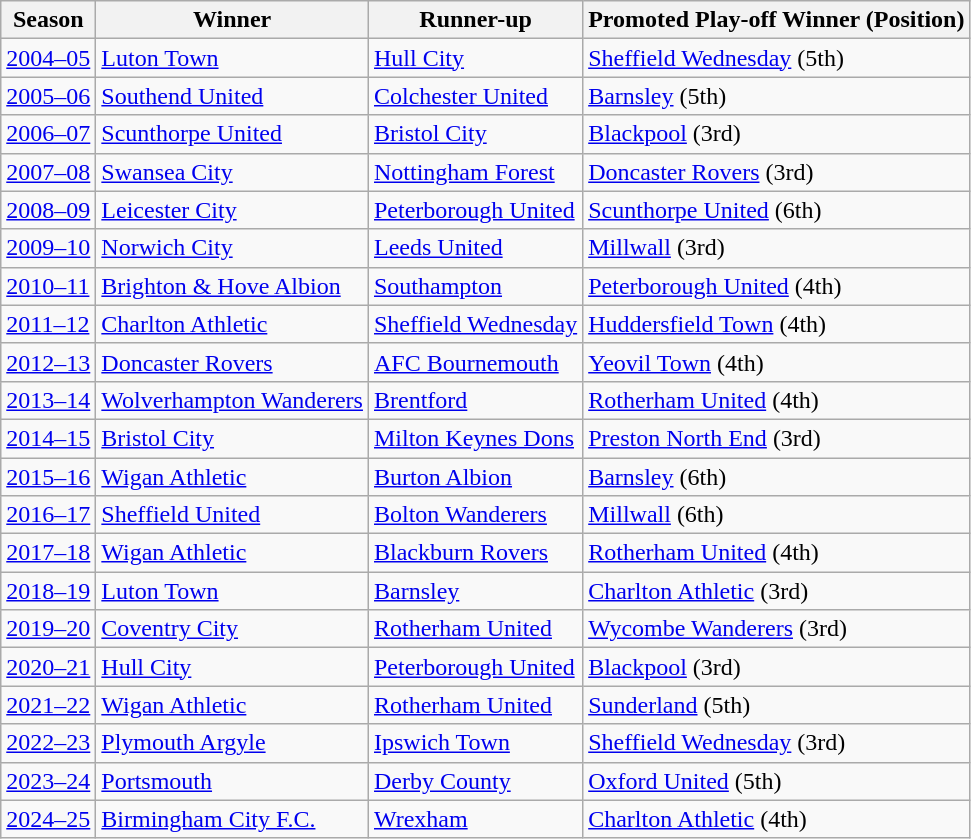<table class="wikitable sortable">
<tr>
<th>Season</th>
<th>Winner</th>
<th>Runner-up</th>
<th>Promoted Play-off Winner (Position)</th>
</tr>
<tr>
<td><a href='#'>2004–05</a></td>
<td><a href='#'>Luton Town</a></td>
<td><a href='#'>Hull City</a></td>
<td><a href='#'>Sheffield Wednesday</a> (5th)</td>
</tr>
<tr>
<td><a href='#'>2005–06</a></td>
<td><a href='#'>Southend United</a></td>
<td><a href='#'>Colchester United</a></td>
<td><a href='#'>Barnsley</a> (5th)</td>
</tr>
<tr>
<td><a href='#'>2006–07</a></td>
<td><a href='#'>Scunthorpe United</a></td>
<td><a href='#'>Bristol City</a></td>
<td><a href='#'>Blackpool</a> (3rd)</td>
</tr>
<tr>
<td><a href='#'>2007–08</a></td>
<td><a href='#'>Swansea City</a></td>
<td><a href='#'>Nottingham Forest</a></td>
<td><a href='#'>Doncaster Rovers</a> (3rd)</td>
</tr>
<tr>
<td><a href='#'>2008–09</a></td>
<td><a href='#'>Leicester City</a></td>
<td><a href='#'>Peterborough United</a></td>
<td><a href='#'>Scunthorpe United</a> (6th)</td>
</tr>
<tr>
<td><a href='#'>2009–10</a></td>
<td><a href='#'>Norwich City</a></td>
<td><a href='#'>Leeds United</a></td>
<td><a href='#'>Millwall</a> (3rd)</td>
</tr>
<tr>
<td><a href='#'>2010–11</a></td>
<td><a href='#'>Brighton & Hove Albion</a></td>
<td><a href='#'>Southampton</a></td>
<td><a href='#'>Peterborough United</a> (4th)</td>
</tr>
<tr>
<td><a href='#'>2011–12</a></td>
<td><a href='#'>Charlton Athletic</a></td>
<td><a href='#'>Sheffield Wednesday</a></td>
<td><a href='#'>Huddersfield Town</a> (4th)</td>
</tr>
<tr>
<td><a href='#'>2012–13</a></td>
<td><a href='#'>Doncaster Rovers</a></td>
<td><a href='#'>AFC Bournemouth</a></td>
<td><a href='#'>Yeovil Town</a> (4th)</td>
</tr>
<tr>
<td><a href='#'>2013–14</a></td>
<td><a href='#'>Wolverhampton Wanderers</a></td>
<td><a href='#'>Brentford</a></td>
<td><a href='#'>Rotherham United</a> (4th)</td>
</tr>
<tr>
<td><a href='#'>2014–15</a></td>
<td><a href='#'>Bristol City</a></td>
<td><a href='#'>Milton Keynes Dons</a></td>
<td><a href='#'>Preston North End</a> (3rd)</td>
</tr>
<tr>
<td><a href='#'>2015–16</a></td>
<td><a href='#'>Wigan Athletic</a></td>
<td><a href='#'>Burton Albion</a></td>
<td><a href='#'>Barnsley</a> (6th)</td>
</tr>
<tr>
<td><a href='#'>2016–17</a></td>
<td><a href='#'>Sheffield United</a></td>
<td><a href='#'>Bolton Wanderers</a></td>
<td><a href='#'>Millwall</a> (6th)</td>
</tr>
<tr>
<td><a href='#'>2017–18</a></td>
<td><a href='#'>Wigan Athletic</a></td>
<td><a href='#'>Blackburn Rovers</a></td>
<td><a href='#'>Rotherham United</a> (4th)</td>
</tr>
<tr>
<td><a href='#'>2018–19</a></td>
<td><a href='#'>Luton Town</a></td>
<td><a href='#'>Barnsley</a></td>
<td><a href='#'>Charlton Athletic</a> (3rd)</td>
</tr>
<tr>
<td><a href='#'>2019–20</a></td>
<td><a href='#'>Coventry City</a></td>
<td><a href='#'>Rotherham United</a></td>
<td><a href='#'>Wycombe Wanderers</a> (3rd)</td>
</tr>
<tr>
<td><a href='#'>2020–21</a></td>
<td><a href='#'>Hull City</a></td>
<td><a href='#'>Peterborough United</a></td>
<td><a href='#'>Blackpool</a> (3rd)</td>
</tr>
<tr>
<td><a href='#'>2021–22</a></td>
<td><a href='#'>Wigan Athletic</a></td>
<td><a href='#'>Rotherham United</a></td>
<td><a href='#'>Sunderland</a> (5th)</td>
</tr>
<tr>
<td><a href='#'>2022–23</a></td>
<td><a href='#'>Plymouth Argyle</a></td>
<td><a href='#'>Ipswich Town</a></td>
<td><a href='#'>Sheffield Wednesday</a> (3rd)</td>
</tr>
<tr>
<td><a href='#'>2023–24</a></td>
<td><a href='#'>Portsmouth</a></td>
<td><a href='#'>Derby County</a></td>
<td><a href='#'>Oxford United</a> (5th)</td>
</tr>
<tr>
<td><a href='#'>2024–25</a></td>
<td><a href='#'>Birmingham City F.C.</a></td>
<td><a href='#'>Wrexham</a></td>
<td><a href='#'>Charlton Athletic</a> (4th)</td>
</tr>
</table>
